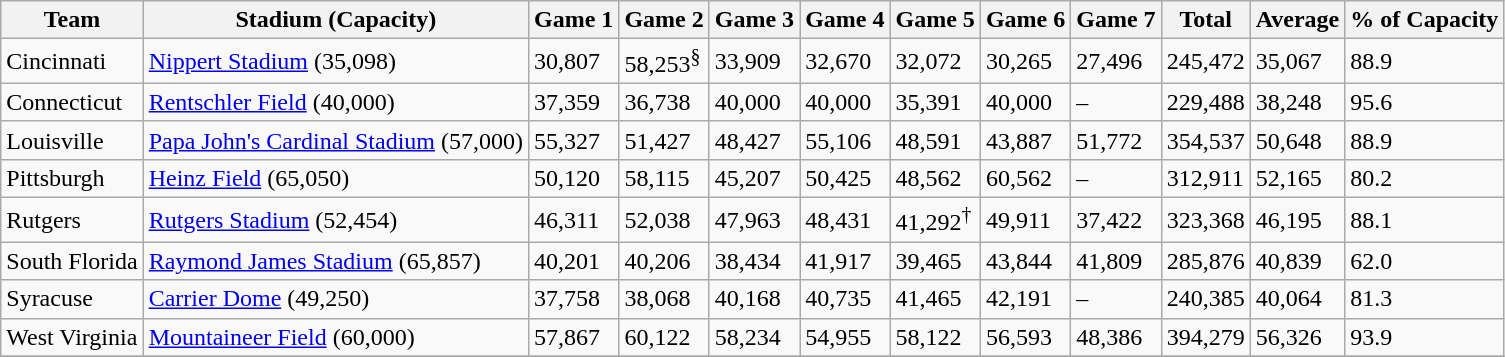<table class="wikitable sortable">
<tr>
<th>Team</th>
<th>Stadium (Capacity)</th>
<th>Game 1</th>
<th>Game 2</th>
<th>Game 3</th>
<th>Game 4</th>
<th>Game 5</th>
<th>Game 6</th>
<th>Game 7</th>
<th>Total</th>
<th>Average</th>
<th>% of Capacity</th>
</tr>
<tr>
<td>Cincinnati</td>
<td><a href='#'>Nippert Stadium</a> (35,098)</td>
<td>30,807</td>
<td>58,253<sup>§</sup></td>
<td>33,909</td>
<td>32,670</td>
<td>32,072</td>
<td>30,265</td>
<td>27,496</td>
<td>245,472</td>
<td>35,067</td>
<td>88.9</td>
</tr>
<tr>
<td>Connecticut</td>
<td><a href='#'>Rentschler Field</a> (40,000)</td>
<td>37,359</td>
<td>36,738</td>
<td>40,000</td>
<td>40,000</td>
<td>35,391</td>
<td>40,000</td>
<td>–</td>
<td>229,488</td>
<td>38,248</td>
<td>95.6</td>
</tr>
<tr>
<td>Louisville</td>
<td><a href='#'>Papa John's Cardinal Stadium</a> (57,000)</td>
<td>55,327</td>
<td>51,427</td>
<td>48,427</td>
<td>55,106</td>
<td>48,591</td>
<td>43,887</td>
<td>51,772</td>
<td>354,537</td>
<td>50,648</td>
<td>88.9</td>
</tr>
<tr>
<td>Pittsburgh</td>
<td><a href='#'>Heinz Field</a> (65,050)</td>
<td>50,120</td>
<td>58,115</td>
<td>45,207</td>
<td>50,425</td>
<td>48,562</td>
<td>60,562</td>
<td>–</td>
<td>312,911</td>
<td>52,165</td>
<td>80.2</td>
</tr>
<tr>
<td>Rutgers</td>
<td><a href='#'>Rutgers Stadium</a> (52,454)</td>
<td>46,311</td>
<td>52,038</td>
<td>47,963</td>
<td>48,431</td>
<td>41,292<sup>†</sup></td>
<td>49,911</td>
<td>37,422</td>
<td>323,368</td>
<td>46,195</td>
<td>88.1</td>
</tr>
<tr>
<td>South Florida</td>
<td><a href='#'>Raymond James Stadium</a> (65,857)</td>
<td>40,201</td>
<td>40,206</td>
<td>38,434</td>
<td>41,917</td>
<td>39,465</td>
<td>43,844</td>
<td>41,809</td>
<td>285,876</td>
<td>40,839</td>
<td>62.0</td>
</tr>
<tr>
<td>Syracuse</td>
<td><a href='#'>Carrier Dome</a> (49,250)</td>
<td>37,758</td>
<td>38,068</td>
<td>40,168</td>
<td>40,735</td>
<td>41,465</td>
<td>42,191</td>
<td>–</td>
<td>240,385</td>
<td>40,064</td>
<td>81.3</td>
</tr>
<tr>
<td>West Virginia</td>
<td><a href='#'>Mountaineer Field</a> (60,000)</td>
<td>57,867</td>
<td>60,122</td>
<td>58,234</td>
<td>54,955</td>
<td>58,122</td>
<td>56,593</td>
<td>48,386</td>
<td>394,279</td>
<td>56,326</td>
<td>93.9</td>
</tr>
<tr>
</tr>
</table>
